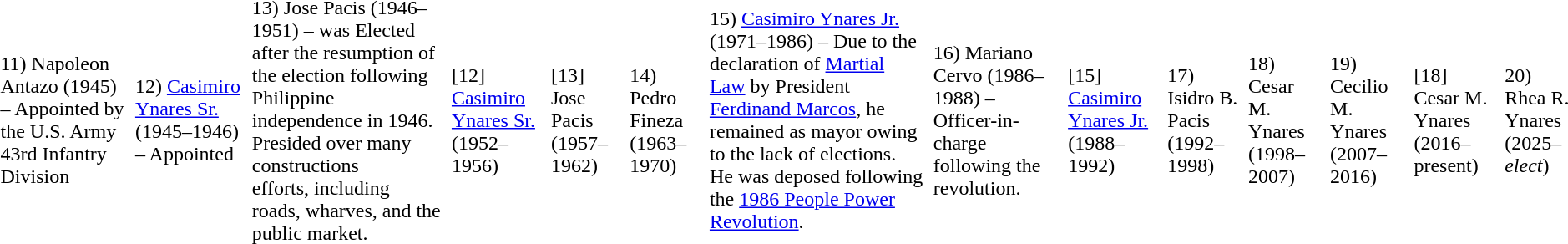<table>
<tr>
<td>11) Napoleon Antazo (1945) – Appointed by the U.S. Army 43rd Infantry Division</td>
<td></td>
<td>12) <a href='#'>Casimiro Ynares Sr.</a> (1945–1946) – Appointed</td>
<td></td>
<td>13) Jose Pacis (1946–1951) – was Elected after the resumption of the election following Philippine independence in 1946. Presided over many constructions<br>efforts, including roads, wharves, and the public market.</td>
<td></td>
<td>[12] <a href='#'>Casimiro Ynares Sr.</a>(1952–1956)</td>
<td></td>
<td>[13] Jose Pacis (1957–1962)</td>
<td></td>
<td>14) Pedro Fineza (1963–1970)</td>
<td></td>
<td>15) <a href='#'>Casimiro Ynares Jr.</a> (1971–1986) – Due to the declaration of <a href='#'>Martial Law</a> by President <a href='#'>Ferdinand Marcos</a>, he remained as mayor owing to the lack of elections. He was deposed following the <a href='#'>1986 People Power Revolution</a>.</td>
<td></td>
<td>16) Mariano Cervo (1986–1988) – Officer-in-charge following the revolution.</td>
<td></td>
<td>[15] <a href='#'>Casimiro Ynares Jr.</a> (1988–1992)</td>
<td></td>
<td>17) Isidro B. Pacis (1992–1998)</td>
<td></td>
<td>18) Cesar M. Ynares (1998–2007)</td>
<td></td>
<td>19) Cecilio M. Ynares (2007–2016)</td>
<td></td>
<td>[18] Cesar M. Ynares (2016–present)</td>
<td></td>
<td>20) Rhea R. Ynares (2025–<em>elect</em>)</td>
</tr>
</table>
